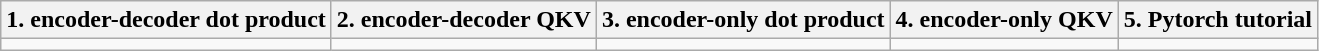<table class="wikitable">
<tr>
<th>1. encoder-decoder dot product</th>
<th>2. encoder-decoder QKV</th>
<th>3. encoder-only dot product</th>
<th>4. encoder-only QKV</th>
<th>5. Pytorch tutorial</th>
</tr>
<tr>
<td></td>
<td></td>
<td></td>
<td></td>
<td></td>
</tr>
</table>
